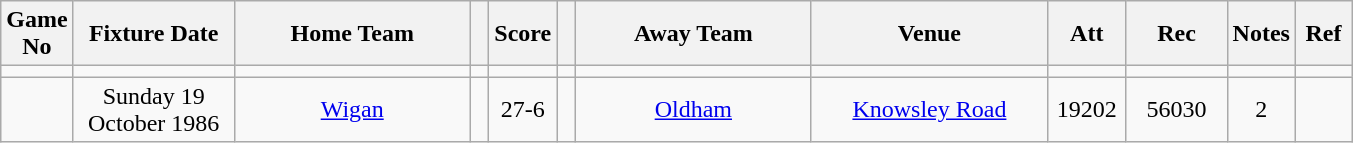<table class="wikitable" style="text-align:center;">
<tr>
<th width=20 abbr="No">Game No</th>
<th width=100 abbr="Date">Fixture Date</th>
<th width=150 abbr="Home Team">Home Team</th>
<th width=5 abbr="space"></th>
<th width=20 abbr="Score">Score</th>
<th width=5 abbr="space"></th>
<th width=150 abbr="Away Team">Away Team</th>
<th width=150 abbr="Venue">Venue</th>
<th width=45 abbr="Att">Att</th>
<th width=60 abbr="Rec">Rec</th>
<th width=20 abbr="Notes">Notes</th>
<th width=30 abbr="Ref">Ref</th>
</tr>
<tr>
<td></td>
<td></td>
<td></td>
<td></td>
<td></td>
<td></td>
<td></td>
<td></td>
<td></td>
<td></td>
<td></td>
</tr>
<tr>
<td></td>
<td>Sunday 19 October 1986</td>
<td><a href='#'>Wigan</a></td>
<td></td>
<td>27-6</td>
<td></td>
<td><a href='#'>Oldham</a></td>
<td><a href='#'>Knowsley Road</a></td>
<td>19202</td>
<td>56030</td>
<td>2</td>
<td></td>
</tr>
</table>
